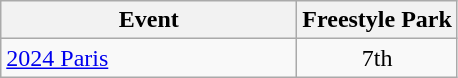<table class="wikitable" style="text-align: center;">
<tr ">
<th style="width:190px;">Event</th>
<th>Freestyle Park</th>
</tr>
<tr>
<td align=left> <a href='#'>2024 Paris</a></td>
<td>7th</td>
</tr>
</table>
